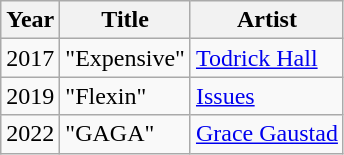<table class="wikitable">
<tr>
<th>Year</th>
<th>Title</th>
<th>Artist</th>
</tr>
<tr>
<td>2017</td>
<td>"Expensive"</td>
<td><a href='#'>Todrick Hall</a></td>
</tr>
<tr>
<td>2019</td>
<td>"Flexin"</td>
<td><a href='#'>Issues</a></td>
</tr>
<tr>
<td>2022</td>
<td>"GAGA"</td>
<td><a href='#'>Grace Gaustad</a></td>
</tr>
</table>
